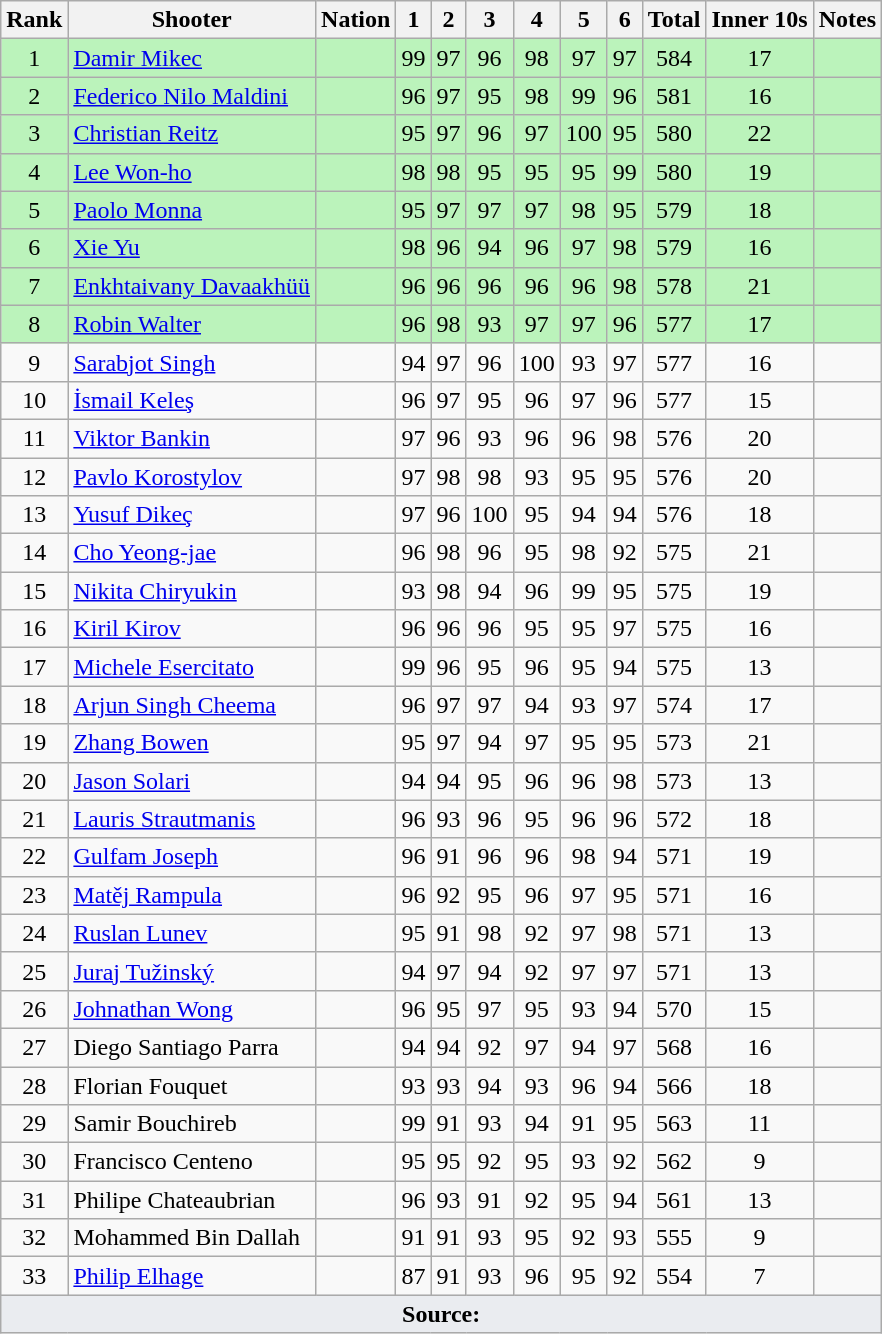<table class="wikitable sortable" style="text-align:center">
<tr>
<th>Rank</th>
<th>Shooter</th>
<th>Nation</th>
<th>1</th>
<th>2</th>
<th>3</th>
<th>4</th>
<th>5</th>
<th>6</th>
<th>Total</th>
<th>Inner 10s</th>
<th>Notes</th>
</tr>
<tr bgcolor=#bbf3bb>
<td>1</td>
<td align=left><a href='#'>Damir Mikec</a></td>
<td align=left></td>
<td>99</td>
<td>97</td>
<td>96</td>
<td>98</td>
<td>97</td>
<td>97</td>
<td>584</td>
<td>17</td>
<td></td>
</tr>
<tr bgcolor=#bbf3bb>
<td>2</td>
<td align=left><a href='#'>Federico Nilo Maldini</a></td>
<td align=left></td>
<td>96</td>
<td>97</td>
<td>95</td>
<td>98</td>
<td>99</td>
<td>96</td>
<td>581</td>
<td>16</td>
<td></td>
</tr>
<tr bgcolor=#bbf3bb>
<td>3</td>
<td align=left><a href='#'>Christian Reitz</a></td>
<td align=left></td>
<td>95</td>
<td>97</td>
<td>96</td>
<td>97</td>
<td>100</td>
<td>95</td>
<td>580</td>
<td>22</td>
<td></td>
</tr>
<tr bgcolor=#bbf3bb>
<td>4</td>
<td align=left><a href='#'>Lee Won-ho</a></td>
<td align=left></td>
<td>98</td>
<td>98</td>
<td>95</td>
<td>95</td>
<td>95</td>
<td>99</td>
<td>580</td>
<td>19</td>
<td></td>
</tr>
<tr bgcolor=#bbf3bb>
<td>5</td>
<td align=left><a href='#'>Paolo Monna</a></td>
<td align=left></td>
<td>95</td>
<td>97</td>
<td>97</td>
<td>97</td>
<td>98</td>
<td>95</td>
<td>579</td>
<td>18</td>
<td></td>
</tr>
<tr bgcolor=#bbf3bb>
<td>6</td>
<td align=left><a href='#'>Xie Yu</a></td>
<td align=left></td>
<td>98</td>
<td>96</td>
<td>94</td>
<td>96</td>
<td>97</td>
<td>98</td>
<td>579</td>
<td>16</td>
<td></td>
</tr>
<tr bgcolor=#bbf3bb>
<td>7</td>
<td align=left><a href='#'>Enkhtaivany Davaakhüü</a></td>
<td align=left></td>
<td>96</td>
<td>96</td>
<td>96</td>
<td>96</td>
<td>96</td>
<td>98</td>
<td>578</td>
<td>21</td>
<td></td>
</tr>
<tr bgcolor=#bbf3bb>
<td>8</td>
<td align=left><a href='#'>Robin Walter</a></td>
<td align=left></td>
<td>96</td>
<td>98</td>
<td>93</td>
<td>97</td>
<td>97</td>
<td>96</td>
<td>577</td>
<td>17</td>
<td></td>
</tr>
<tr>
<td>9</td>
<td align=left><a href='#'>Sarabjot Singh</a></td>
<td align=left></td>
<td>94</td>
<td>97</td>
<td>96</td>
<td>100</td>
<td>93</td>
<td>97</td>
<td>577</td>
<td>16</td>
<td></td>
</tr>
<tr>
<td>10</td>
<td align=left><a href='#'>İsmail Keleş</a></td>
<td align=left></td>
<td>96</td>
<td>97</td>
<td>95</td>
<td>96</td>
<td>97</td>
<td>96</td>
<td>577</td>
<td>15</td>
<td></td>
</tr>
<tr>
<td>11</td>
<td align=left><a href='#'>Viktor Bankin</a></td>
<td align=left></td>
<td>97</td>
<td>96</td>
<td>93</td>
<td>96</td>
<td>96</td>
<td>98</td>
<td>576</td>
<td>20</td>
<td></td>
</tr>
<tr>
<td>12</td>
<td align=left><a href='#'>Pavlo Korostylov</a></td>
<td align=left></td>
<td>97</td>
<td>98</td>
<td>98</td>
<td>93</td>
<td>95</td>
<td>95</td>
<td>576</td>
<td>20</td>
<td></td>
</tr>
<tr>
<td>13</td>
<td align=left><a href='#'>Yusuf Dikeç</a></td>
<td align=left></td>
<td>97</td>
<td>96</td>
<td>100</td>
<td>95</td>
<td>94</td>
<td>94</td>
<td>576</td>
<td>18</td>
<td></td>
</tr>
<tr>
<td>14</td>
<td align=left><a href='#'>Cho Yeong-jae</a></td>
<td align=left></td>
<td>96</td>
<td>98</td>
<td>96</td>
<td>95</td>
<td>98</td>
<td>92</td>
<td>575</td>
<td>21</td>
<td></td>
</tr>
<tr>
<td>15</td>
<td align=left><a href='#'>Nikita Chiryukin</a></td>
<td align=left></td>
<td>93</td>
<td>98</td>
<td>94</td>
<td>96</td>
<td>99</td>
<td>95</td>
<td>575</td>
<td>19</td>
<td></td>
</tr>
<tr>
<td>16</td>
<td align=left><a href='#'>Kiril Kirov</a></td>
<td align=left></td>
<td>96</td>
<td>96</td>
<td>96</td>
<td>95</td>
<td>95</td>
<td>97</td>
<td>575</td>
<td>16</td>
<td></td>
</tr>
<tr>
<td>17</td>
<td align=left><a href='#'>Michele Esercitato</a></td>
<td align=left></td>
<td>99</td>
<td>96</td>
<td>95</td>
<td>96</td>
<td>95</td>
<td>94</td>
<td>575</td>
<td>13</td>
<td></td>
</tr>
<tr>
<td>18</td>
<td align=left><a href='#'>Arjun Singh Cheema</a></td>
<td align=left></td>
<td>96</td>
<td>97</td>
<td>97</td>
<td>94</td>
<td>93</td>
<td>97</td>
<td>574</td>
<td>17</td>
<td></td>
</tr>
<tr>
<td>19</td>
<td align=left><a href='#'>Zhang Bowen</a></td>
<td align=left></td>
<td>95</td>
<td>97</td>
<td>94</td>
<td>97</td>
<td>95</td>
<td>95</td>
<td>573</td>
<td>21</td>
<td></td>
</tr>
<tr>
<td>20</td>
<td align=left><a href='#'>Jason Solari</a></td>
<td align=left></td>
<td>94</td>
<td>94</td>
<td>95</td>
<td>96</td>
<td>96</td>
<td>98</td>
<td>573</td>
<td>13</td>
<td></td>
</tr>
<tr>
<td>21</td>
<td align=left><a href='#'>Lauris Strautmanis</a></td>
<td align=left></td>
<td>96</td>
<td>93</td>
<td>96</td>
<td>95</td>
<td>96</td>
<td>96</td>
<td>572</td>
<td>18</td>
<td></td>
</tr>
<tr>
<td>22</td>
<td align=left><a href='#'>Gulfam Joseph</a></td>
<td align=left></td>
<td>96</td>
<td>91</td>
<td>96</td>
<td>96</td>
<td>98</td>
<td>94</td>
<td>571</td>
<td>19</td>
<td></td>
</tr>
<tr>
<td>23</td>
<td align=left><a href='#'>Matěj Rampula</a></td>
<td align=left></td>
<td>96</td>
<td>92</td>
<td>95</td>
<td>96</td>
<td>97</td>
<td>95</td>
<td>571</td>
<td>16</td>
<td></td>
</tr>
<tr>
<td>24</td>
<td align=left><a href='#'>Ruslan Lunev</a></td>
<td align=left></td>
<td>95</td>
<td>91</td>
<td>98</td>
<td>92</td>
<td>97</td>
<td>98</td>
<td>571</td>
<td>13</td>
<td></td>
</tr>
<tr>
<td>25</td>
<td align=left><a href='#'>Juraj Tužinský</a></td>
<td align=left></td>
<td>94</td>
<td>97</td>
<td>94</td>
<td>92</td>
<td>97</td>
<td>97</td>
<td>571</td>
<td>13</td>
<td></td>
</tr>
<tr>
<td>26</td>
<td align=left><a href='#'>Johnathan Wong</a></td>
<td align=left></td>
<td>96</td>
<td>95</td>
<td>97</td>
<td>95</td>
<td>93</td>
<td>94</td>
<td>570</td>
<td>15</td>
<td></td>
</tr>
<tr>
<td>27</td>
<td align=left>Diego Santiago Parra</td>
<td align=left></td>
<td>94</td>
<td>94</td>
<td>92</td>
<td>97</td>
<td>94</td>
<td>97</td>
<td>568</td>
<td>16</td>
<td></td>
</tr>
<tr>
<td>28</td>
<td align=left>Florian Fouquet</td>
<td align=left></td>
<td>93</td>
<td>93</td>
<td>94</td>
<td>93</td>
<td>96</td>
<td>94</td>
<td>566</td>
<td>18</td>
<td></td>
</tr>
<tr>
<td>29</td>
<td align=left>Samir Bouchireb</td>
<td align=left></td>
<td>99</td>
<td>91</td>
<td>93</td>
<td>94</td>
<td>91</td>
<td>95</td>
<td>563</td>
<td>11</td>
<td></td>
</tr>
<tr>
<td>30</td>
<td align=left>Francisco Centeno</td>
<td align=left></td>
<td>95</td>
<td>95</td>
<td>92</td>
<td>95</td>
<td>93</td>
<td>92</td>
<td>562</td>
<td>9</td>
<td></td>
</tr>
<tr>
<td>31</td>
<td align=left>Philipe Chateaubrian</td>
<td align=left></td>
<td>96</td>
<td>93</td>
<td>91</td>
<td>92</td>
<td>95</td>
<td>94</td>
<td>561</td>
<td>13</td>
<td></td>
</tr>
<tr>
<td>32</td>
<td align=left>Mohammed Bin Dallah</td>
<td align=left></td>
<td>91</td>
<td>91</td>
<td>93</td>
<td>95</td>
<td>92</td>
<td>93</td>
<td>555</td>
<td>9</td>
<td></td>
</tr>
<tr>
<td>33</td>
<td align=left><a href='#'>Philip Elhage</a></td>
<td align=left></td>
<td>87</td>
<td>91</td>
<td>93</td>
<td>96</td>
<td>95</td>
<td>92</td>
<td>554</td>
<td>7</td>
<td></td>
</tr>
<tr>
<td colspan="12" style="background-color:#EAECF0;text-align:center"><strong>Source:</strong></td>
</tr>
</table>
